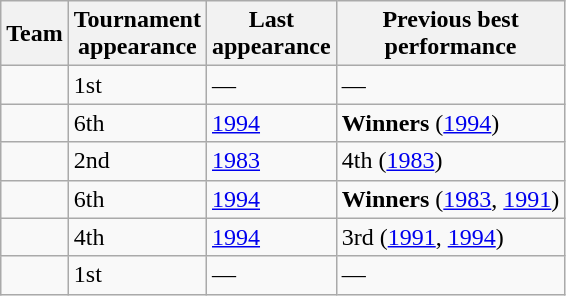<table class="wikitable sortable" style="text-align: left;">
<tr>
<th>Team</th>
<th>Tournament<br>appearance</th>
<th>Last<br>appearance</th>
<th>Previous best<br>performance</th>
</tr>
<tr>
<td></td>
<td>1st</td>
<td>—</td>
<td>—</td>
</tr>
<tr>
<td></td>
<td>6th</td>
<td><a href='#'>1994</a></td>
<td><strong>Winners</strong> (<a href='#'>1994</a>)</td>
</tr>
<tr>
<td></td>
<td>2nd</td>
<td><a href='#'>1983</a></td>
<td>4th (<a href='#'>1983</a>)</td>
</tr>
<tr>
<td></td>
<td>6th</td>
<td><a href='#'>1994</a></td>
<td><strong>Winners</strong> (<a href='#'>1983</a>, <a href='#'>1991</a>)</td>
</tr>
<tr>
<td></td>
<td>4th</td>
<td><a href='#'>1994</a></td>
<td>3rd (<a href='#'>1991</a>, <a href='#'>1994</a>)</td>
</tr>
<tr>
<td></td>
<td>1st</td>
<td>—</td>
<td>—</td>
</tr>
</table>
